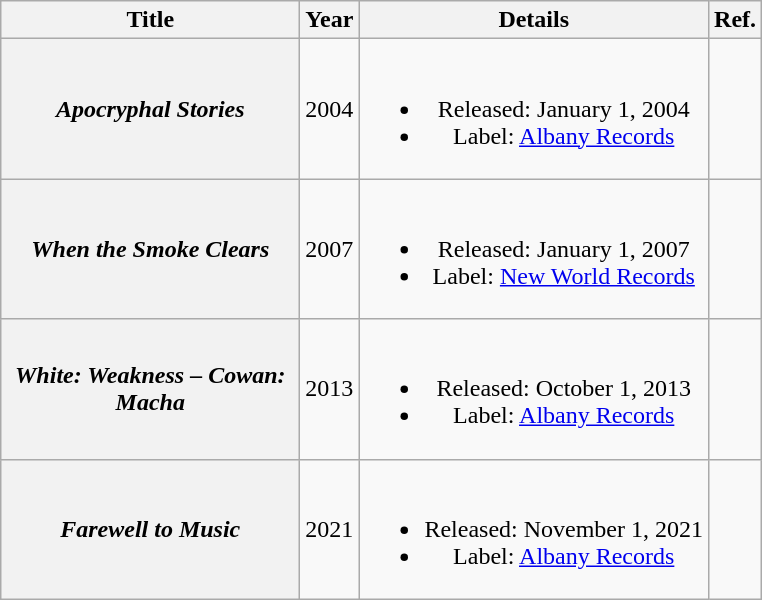<table class="wikitable plainrowheaders" style="text-align:center;">
<tr>
<th scope="col" style="width:12em;">Title</th>
<th scope="col">Year</th>
<th scope="col">Details</th>
<th scope="col">Ref.</th>
</tr>
<tr>
<th scope="row"><em>Apocryphal Stories</em><br></th>
<td>2004</td>
<td><br><ul><li>Released: January 1, 2004</li><li>Label: <a href='#'>Albany Records</a></li></ul></td>
<td></td>
</tr>
<tr>
<th scope="row"><em>When the Smoke Clears</em><br></th>
<td>2007</td>
<td><br><ul><li>Released: January 1, 2007</li><li>Label: <a href='#'>New World Records</a></li></ul></td>
<td></td>
</tr>
<tr>
<th scope="row"><em>White: Weakness – Cowan: Macha</em><br></th>
<td>2013</td>
<td><br><ul><li>Released: October 1, 2013</li><li>Label: <a href='#'>Albany Records</a></li></ul></td>
<td></td>
</tr>
<tr>
<th scope="row"><em>Farewell to Music</em><br></th>
<td>2021</td>
<td><br><ul><li>Released: November 1, 2021</li><li>Label: <a href='#'>Albany Records</a></li></ul></td>
<td></td>
</tr>
</table>
